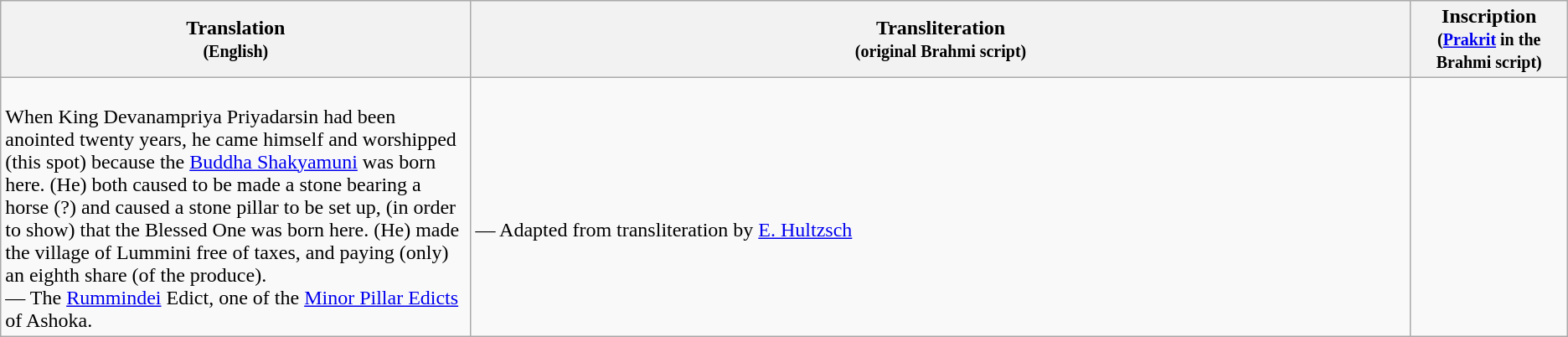<table class="wikitable">
<tr>
<th>Translation<br><small>(English)</small></th>
<th>Transliteration<br><small>(original Brahmi script)</small></th>
<th>Inscription<br><small>(<a href='#'>Prakrit</a> in the Brahmi script)</small></th>
</tr>
<tr>
<td width="30%"><br>When King Devanampriya Priyadarsin had been anointed twenty years, he came himself and worshipped (this spot) because the <a href='#'>Buddha Shakyamuni</a> was born here. (He) both caused to be made a stone bearing a horse (?) and caused a stone pillar to be set up, (in order to show) that the Blessed One was born here. (He) made the village of Lummini free of taxes, and paying (only) an eighth share (of the produce).<br>— The <a href='#'>Rummindei</a> Edict, one of the <a href='#'>Minor Pillar Edicts</a> of Ashoka.</td>
<td style="text-align:left"><br><br>— Adapted from transliteration by <a href='#'>E. Hultzsch</a></td>
<td style="text-align:center" width="10%"><br></td>
</tr>
</table>
